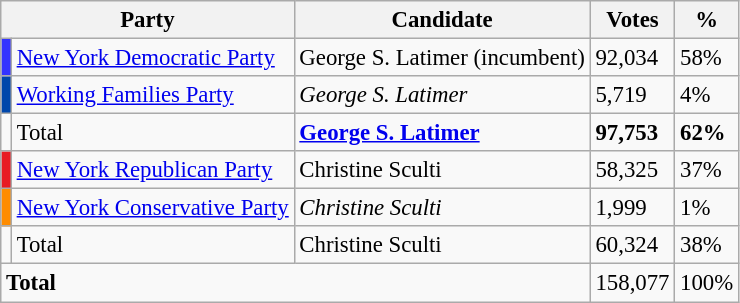<table class="wikitable" style="font-size: 95%">
<tr>
<th colspan="2">Party</th>
<th>Candidate</th>
<th>Votes</th>
<th>%</th>
</tr>
<tr>
<td bgcolor="#3333FF"></td>
<td><a href='#'>New York Democratic Party</a></td>
<td>George S. Latimer (incumbent)</td>
<td>92,034</td>
<td>58%</td>
</tr>
<tr>
<td bgcolor="#0047AB"></td>
<td><a href='#'>Working Families Party</a></td>
<td><em>George S. Latimer</em></td>
<td>5,719</td>
<td>4%</td>
</tr>
<tr>
<td></td>
<td>Total</td>
<td><strong><a href='#'>George S. Latimer</a></strong></td>
<td><strong>97,753</strong></td>
<td><strong>62%</strong></td>
</tr>
<tr>
<td bgcolor="#E81B23"></td>
<td><a href='#'>New York Republican Party</a></td>
<td>Christine Sculti</td>
<td>58,325</td>
<td>37%</td>
</tr>
<tr>
<td bgcolor="#FF8C00"></td>
<td><a href='#'>New York Conservative Party</a></td>
<td><em>Christine Sculti</em></td>
<td>1,999</td>
<td>1%</td>
</tr>
<tr>
<td></td>
<td>Total</td>
<td>Christine Sculti</td>
<td>60,324</td>
<td>38%</td>
</tr>
<tr>
<td colspan="3"><strong>Total</strong></td>
<td>158,077</td>
<td>100%</td>
</tr>
</table>
